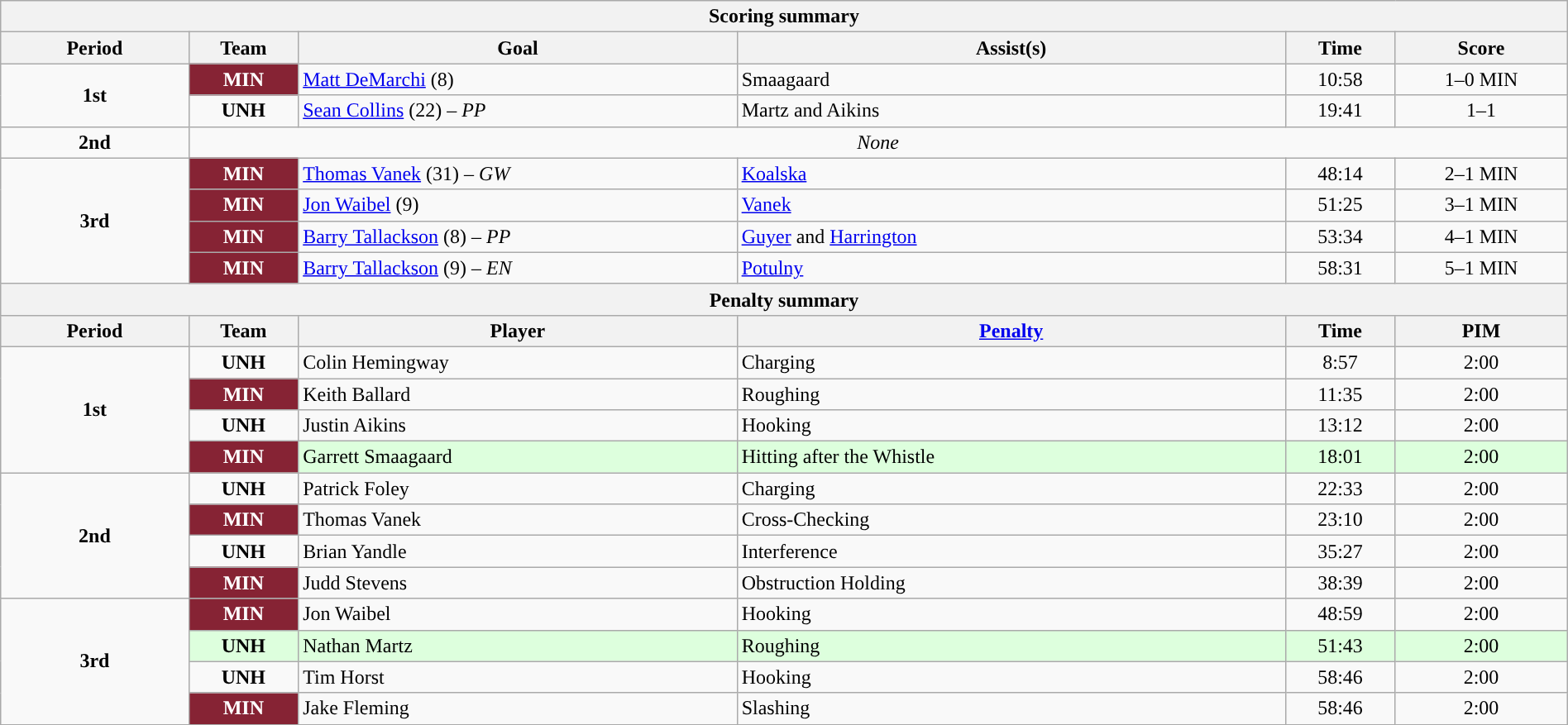<table style="width:100%;" class="wikitable">
<tr>
<th colspan=6>Scoring summary</th>
</tr>
<tr>
<th style="width:12%;">Period</th>
<th style="width:7%;">Team</th>
<th style="width:28%;">Goal</th>
<th style="width:35%;">Assist(s)</th>
<th style="width:7%;">Time</th>
<th style="width:11%;">Score</th>
</tr>
<tr>
<td style="text-align:center;" rowspan="2"><strong>1st</strong></td>
<td align=center style="color:white; background:#862334; "><strong>MIN</strong></td>
<td><a href='#'>Matt DeMarchi</a> (8)</td>
<td>Smaagaard</td>
<td align=center>10:58</td>
<td align=center>1–0 MIN</td>
</tr>
<tr>
<td align=center><strong>UNH</strong></td>
<td><a href='#'>Sean Collins</a> (22) – <em>PP</em></td>
<td>Martz and Aikins</td>
<td align=center>19:41</td>
<td align=center>1–1</td>
</tr>
<tr>
<td style="text-align:center;" rowspan="1"><strong>2nd</strong></td>
<td style="text-align:center;" colspan="5"><em>None</em></td>
</tr>
<tr>
<td style="text-align:center;" rowspan="4"><strong>3rd</strong></td>
<td align=center style="color:white; background:#862334; "><strong>MIN</strong></td>
<td><a href='#'>Thomas Vanek</a> (31) – <em>GW</em></td>
<td><a href='#'>Koalska</a></td>
<td align=center>48:14</td>
<td align=center>2–1 MIN</td>
</tr>
<tr>
<td align=center style="color:white; background:#862334; "><strong>MIN</strong></td>
<td><a href='#'>Jon Waibel</a> (9)</td>
<td><a href='#'>Vanek</a></td>
<td align=center>51:25</td>
<td align=center>3–1 MIN</td>
</tr>
<tr>
<td align=center style="color:white; background:#862334; "><strong>MIN</strong></td>
<td><a href='#'>Barry Tallackson</a> (8) – <em>PP</em></td>
<td><a href='#'>Guyer</a> and <a href='#'>Harrington</a></td>
<td align=center>53:34</td>
<td align=center>4–1 MIN</td>
</tr>
<tr>
<td align=center style="color:white; background:#862334; "><strong>MIN</strong></td>
<td><a href='#'>Barry Tallackson</a> (9) – <em>EN</em></td>
<td><a href='#'>Potulny</a></td>
<td align=center>58:31</td>
<td align=center>5–1 MIN</td>
</tr>
<tr>
<th colspan=6>Penalty summary</th>
</tr>
<tr>
<th style="width:12%;">Period</th>
<th style="width:7%;">Team</th>
<th style="width:28%;">Player</th>
<th style="width:35%;"><a href='#'>Penalty</a></th>
<th style="width:7%;">Time</th>
<th style="width:11%;">PIM</th>
</tr>
<tr>
<td style="text-align:center;" rowspan="4"><strong>1st</strong></td>
<td align=center><strong>UNH</strong></td>
<td>Colin Hemingway</td>
<td>Charging</td>
<td align=center>8:57</td>
<td align=center>2:00</td>
</tr>
<tr>
<td align=center style="color:white; background:#862334; "><strong>MIN</strong></td>
<td>Keith Ballard</td>
<td>Roughing</td>
<td align=center>11:35</td>
<td align=center>2:00</td>
</tr>
<tr>
<td align=center><strong>UNH</strong></td>
<td>Justin Aikins</td>
<td>Hooking</td>
<td align=center>13:12</td>
<td align=center>2:00</td>
</tr>
<tr bgcolor=ddffdd>
<td align=center style="color:white; background:#862334; "><strong>MIN</strong></td>
<td>Garrett Smaagaard</td>
<td>Hitting after the Whistle</td>
<td align=center>18:01</td>
<td align=center>2:00</td>
</tr>
<tr>
<td style="text-align:center;" rowspan="4"><strong>2nd</strong></td>
<td align=center><strong>UNH</strong></td>
<td>Patrick Foley</td>
<td>Charging</td>
<td align=center>22:33</td>
<td align=center>2:00</td>
</tr>
<tr>
<td align=center style="color:white; background:#862334; "><strong>MIN</strong></td>
<td>Thomas Vanek</td>
<td>Cross-Checking</td>
<td align=center>23:10</td>
<td align=center>2:00</td>
</tr>
<tr>
<td align=center><strong>UNH</strong></td>
<td>Brian Yandle</td>
<td>Interference</td>
<td align=center>35:27</td>
<td align=center>2:00</td>
</tr>
<tr>
<td align=center style="color:white; background:#862334; "><strong>MIN</strong></td>
<td>Judd Stevens</td>
<td>Obstruction Holding</td>
<td align=center>38:39</td>
<td align=center>2:00</td>
</tr>
<tr>
<td style="text-align:center;" rowspan="4"><strong>3rd</strong></td>
<td align=center style="color:white; background:#862334; "><strong>MIN</strong></td>
<td>Jon Waibel</td>
<td>Hooking</td>
<td align=center>48:59</td>
<td align=center>2:00</td>
</tr>
<tr bgcolor=ddffdd>
<td align=center><strong>UNH</strong></td>
<td>Nathan Martz</td>
<td>Roughing</td>
<td align=center>51:43</td>
<td align=center>2:00</td>
</tr>
<tr>
<td align=center><strong>UNH</strong></td>
<td>Tim Horst</td>
<td>Hooking</td>
<td align=center>58:46</td>
<td align=center>2:00</td>
</tr>
<tr>
<td align=center style="color:white; background:#862334; "><strong>MIN</strong></td>
<td>Jake Fleming</td>
<td>Slashing</td>
<td align=center>58:46</td>
<td align=center>2:00</td>
</tr>
<tr>
</tr>
</table>
